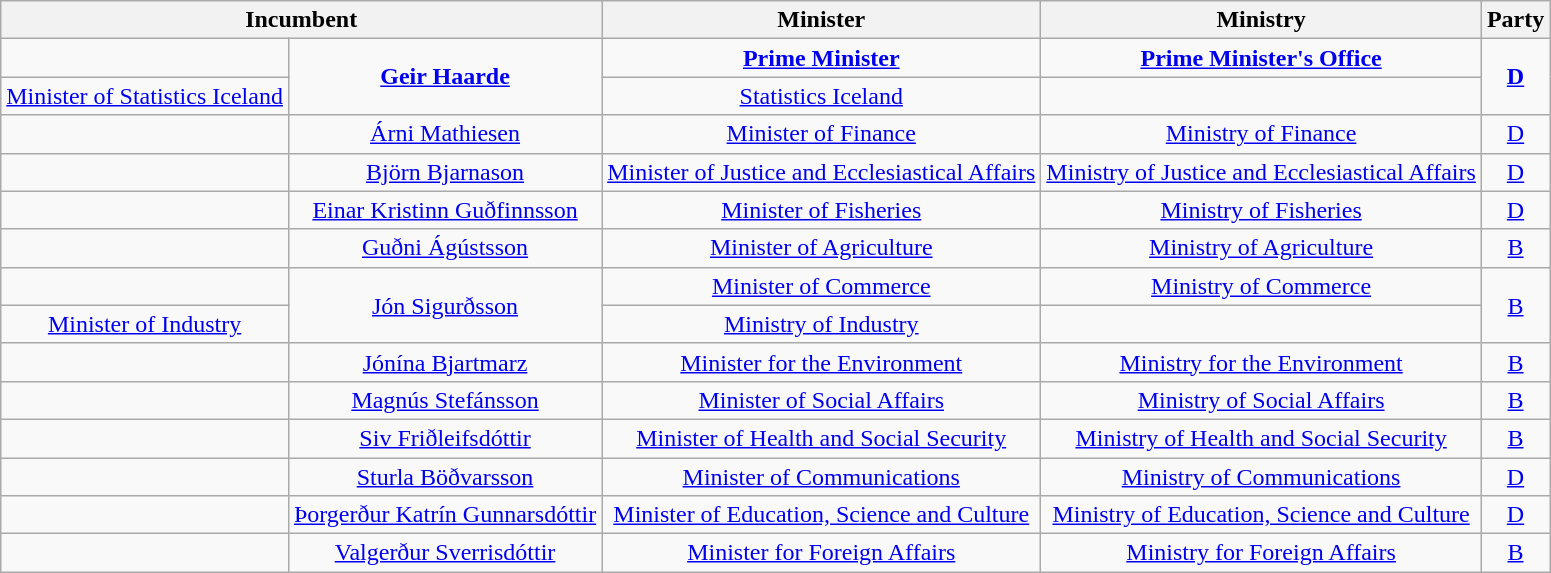<table class="wikitable" style="text-align: center;">
<tr>
<th colspan=2>Incumbent</th>
<th>Minister</th>
<th>Ministry</th>
<th>Party</th>
</tr>
<tr>
<td></td>
<td rowspan=2><strong><a href='#'>Geir Haarde</a></strong></td>
<td><strong><a href='#'>Prime Minister</a><br></strong></td>
<td><strong><a href='#'>Prime Minister's Office</a><br></strong></td>
<td rowspan=2><strong><a href='#'>D</a></strong></td>
</tr>
<tr>
<td><a href='#'>Minister of Statistics Iceland</a><br></td>
<td><a href='#'>Statistics Iceland</a><br></td>
</tr>
<tr>
<td></td>
<td><a href='#'>Árni Mathiesen</a></td>
<td><a href='#'>Minister of Finance</a><br></td>
<td><a href='#'>Ministry of Finance</a><br></td>
<td><a href='#'>D</a></td>
</tr>
<tr>
<td></td>
<td><a href='#'>Björn Bjarnason</a></td>
<td><a href='#'>Minister of Justice and Ecclesiastical Affairs</a><br></td>
<td><a href='#'>Ministry of Justice and Ecclesiastical Affairs</a><br></td>
<td><a href='#'>D</a></td>
</tr>
<tr>
<td></td>
<td><a href='#'>Einar Kristinn Guðfinnsson</a></td>
<td><a href='#'>Minister of Fisheries</a><br></td>
<td><a href='#'>Ministry of Fisheries</a><br></td>
<td><a href='#'>D</a></td>
</tr>
<tr>
<td></td>
<td><a href='#'>Guðni Ágústsson</a></td>
<td><a href='#'>Minister of Agriculture</a><br></td>
<td><a href='#'>Ministry of Agriculture</a><br></td>
<td><a href='#'>B</a></td>
</tr>
<tr>
<td></td>
<td rowspan=2><a href='#'>Jón Sigurðsson</a></td>
<td><a href='#'>Minister of Commerce</a><br></td>
<td><a href='#'>Ministry of Commerce</a><br></td>
<td rowspan=2><a href='#'>B</a></td>
</tr>
<tr>
<td><a href='#'>Minister of Industry</a><br></td>
<td><a href='#'>Ministry of Industry</a><br></td>
</tr>
<tr>
<td></td>
<td><a href='#'>Jónína Bjartmarz</a></td>
<td><a href='#'>Minister for the Environment</a><br></td>
<td><a href='#'>Ministry for the Environment</a><br></td>
<td><a href='#'>B</a></td>
</tr>
<tr>
<td></td>
<td><a href='#'>Magnús Stefánsson</a></td>
<td><a href='#'>Minister of Social Affairs</a><br></td>
<td><a href='#'>Ministry of Social Affairs</a><br></td>
<td><a href='#'>B</a></td>
</tr>
<tr>
<td></td>
<td><a href='#'>Siv Friðleifsdóttir</a></td>
<td><a href='#'>Minister of Health and Social Security</a><br></td>
<td><a href='#'>Ministry of Health and Social Security</a><br></td>
<td><a href='#'>B</a></td>
</tr>
<tr>
<td></td>
<td><a href='#'>Sturla Böðvarsson</a></td>
<td><a href='#'>Minister of Communications</a><br></td>
<td><a href='#'>Ministry of Communications</a><br></td>
<td><a href='#'>D</a></td>
</tr>
<tr>
<td></td>
<td><a href='#'>Þorgerður Katrín Gunnarsdóttir</a></td>
<td><a href='#'>Minister of Education, Science and Culture</a><br></td>
<td><a href='#'>Ministry of Education, Science and Culture</a><br></td>
<td><a href='#'>D</a></td>
</tr>
<tr>
<td></td>
<td><a href='#'>Valgerður Sverrisdóttir</a></td>
<td><a href='#'>Minister for Foreign Affairs</a><br></td>
<td><a href='#'>Ministry for Foreign Affairs</a><br></td>
<td><a href='#'>B</a></td>
</tr>
</table>
